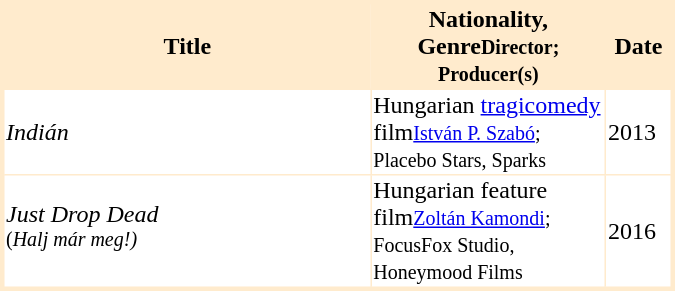<table class="sortable" border=1 style="border-collapse: collapse; border-style: solid; border-width: medium; border-color: BlanchedAlmond;" width="450px">
<tr style="background:BlanchedAlmond;">
<th width="55%">Title</th>
<th width="35%">Nationality, Genre<small>Director; Producer(s)</small></th>
<th width="10%">Date</th>
</tr>
<tr>
<td><em>Indián</em></td>
<td>Hungarian <a href='#'>tragicomedy</a> film<small><a href='#'>István P. Szabó</a>; Placebo Stars, Sparks</small></td>
<td>2013</td>
</tr>
<tr>
<td><em>Just Drop Dead</em><br><sup>(<em>Halj már meg!)</sup></td>
<td>Hungarian feature film<small><a href='#'>Zoltán Kamondi</a>; FocusFox Studio, Honeymood Films</small></td>
<td>2016</td>
</tr>
</table>
